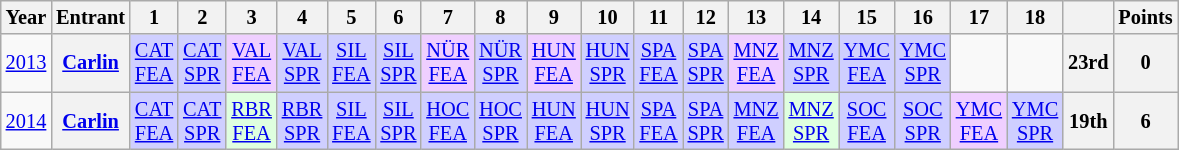<table class="wikitable" style="text-align:center; font-size:85%">
<tr>
<th>Year</th>
<th>Entrant</th>
<th>1</th>
<th>2</th>
<th>3</th>
<th>4</th>
<th>5</th>
<th>6</th>
<th>7</th>
<th>8</th>
<th>9</th>
<th>10</th>
<th>11</th>
<th>12</th>
<th>13</th>
<th>14</th>
<th>15</th>
<th>16</th>
<th>17</th>
<th>18</th>
<th></th>
<th>Points</th>
</tr>
<tr>
<td><a href='#'>2013</a></td>
<th><a href='#'>Carlin</a></th>
<td style="background:#CFCFFF;"><a href='#'>CAT<br>FEA</a><br></td>
<td style="background:#CFCFFF;"><a href='#'>CAT<br>SPR</a><br></td>
<td style="background:#EFCFFF;"><a href='#'>VAL<br>FEA</a><br></td>
<td style="background:#CFCFFF;"><a href='#'>VAL<br>SPR</a><br></td>
<td style="background:#CFCFFF;"><a href='#'>SIL<br>FEA</a><br></td>
<td style="background:#CFCFFF;"><a href='#'>SIL<br>SPR</a><br></td>
<td style="background:#EFCFFF;"><a href='#'>NÜR<br>FEA</a><br></td>
<td style="background:#CFCFFF;"><a href='#'>NÜR<br>SPR</a><br></td>
<td style="background:#EFCFFF;"><a href='#'>HUN<br>FEA</a><br></td>
<td style="background:#CFCFFF;"><a href='#'>HUN<br>SPR</a><br></td>
<td style="background:#CFCFFF;"><a href='#'>SPA<br>FEA</a><br></td>
<td style="background:#CFCFFF;"><a href='#'>SPA<br>SPR</a><br></td>
<td style="background:#EFCFFF;"><a href='#'>MNZ<br>FEA</a><br></td>
<td style="background:#CFCFFF;"><a href='#'>MNZ<br>SPR</a><br></td>
<td style="background:#CFCFFF;"><a href='#'>YMC<br>FEA</a><br></td>
<td style="background:#CFCFFF;"><a href='#'>YMC<br>SPR</a><br></td>
<td></td>
<td></td>
<th>23rd</th>
<th>0</th>
</tr>
<tr>
<td><a href='#'>2014</a></td>
<th><a href='#'>Carlin</a></th>
<td style="background:#CFCFFF;"><a href='#'>CAT<br>FEA</a><br></td>
<td style="background:#CFCFFF;"><a href='#'>CAT<br>SPR</a><br></td>
<td style="background:#DFFFDF;"><a href='#'>RBR<br>FEA</a><br></td>
<td style="background:#CFCFFF;"><a href='#'>RBR<br>SPR</a><br></td>
<td style="background:#CFCFFF;"><a href='#'>SIL<br>FEA</a><br></td>
<td style="background:#CFCFFF;"><a href='#'>SIL<br>SPR</a><br></td>
<td style="background:#CFCFFF;"><a href='#'>HOC<br>FEA</a><br></td>
<td style="background:#CFCFFF;"><a href='#'>HOC<br>SPR</a><br></td>
<td style="background:#CFCFFF;"><a href='#'>HUN<br>FEA</a><br></td>
<td style="background:#CFCFFF;"><a href='#'>HUN<br>SPR</a><br></td>
<td style="background:#CFCFFF;"><a href='#'>SPA<br>FEA</a><br></td>
<td style="background:#CFCFFF;"><a href='#'>SPA<br>SPR</a><br></td>
<td style="background:#CFCFFF;"><a href='#'>MNZ<br>FEA</a><br></td>
<td style="background:#DFFFDF;"><a href='#'>MNZ<br>SPR</a><br></td>
<td style="background:#CFCFFF;"><a href='#'>SOC<br>FEA</a><br></td>
<td style="background:#CFCFFF;"><a href='#'>SOC<br>SPR</a><br></td>
<td style="background:#EFCFFF;"><a href='#'>YMC<br>FEA</a><br></td>
<td style="background:#CFCFFF;"><a href='#'>YMC<br>SPR</a><br></td>
<th>19th</th>
<th>6</th>
</tr>
</table>
